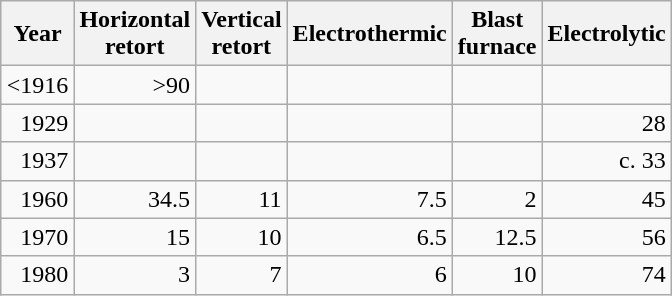<table class="wikitable" style="float: right; text-align: right;">
<tr>
<th>Year</th>
<th>Horizontal<br>retort</th>
<th>Vertical<br>retort</th>
<th>Electrothermic</th>
<th>Blast<br>furnace</th>
<th>Electrolytic</th>
</tr>
<tr>
<td><1916</td>
<td>>90</td>
<td> </td>
<td> </td>
<td> </td>
<td> </td>
</tr>
<tr>
<td>1929</td>
<td> </td>
<td> </td>
<td> </td>
<td> </td>
<td>28</td>
</tr>
<tr>
<td>1937</td>
<td> </td>
<td> </td>
<td> </td>
<td> </td>
<td>c. 33</td>
</tr>
<tr>
<td>1960</td>
<td>34.5</td>
<td>11</td>
<td>7.5</td>
<td>2</td>
<td>45</td>
</tr>
<tr>
<td>1970</td>
<td>15</td>
<td>10</td>
<td>6.5</td>
<td>12.5</td>
<td>56</td>
</tr>
<tr>
<td>1980</td>
<td>3</td>
<td>7</td>
<td>6</td>
<td>10</td>
<td>74</td>
</tr>
</table>
